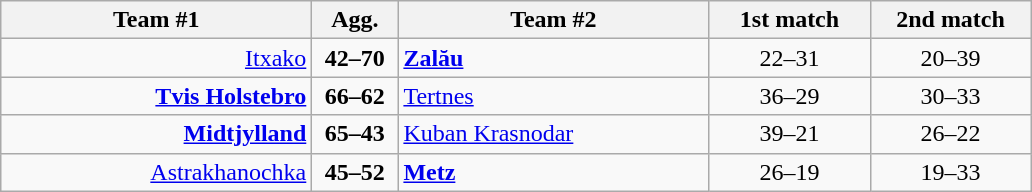<table class=wikitable style="text-align:center">
<tr>
<th width=200>Team #1</th>
<th width=50>Agg.</th>
<th width=200>Team #2</th>
<th width=100>1st match</th>
<th width=100>2nd match</th>
</tr>
<tr>
<td align=right><a href='#'>Itxako</a> </td>
<td align=center><strong>42–70</strong></td>
<td align=left> <strong><a href='#'>Zalău</a></strong></td>
<td align=center>22–31</td>
<td align=center>20–39</td>
</tr>
<tr>
<td align=right><strong><a href='#'>Tvis Holstebro</a></strong> </td>
<td align=center><strong>66–62</strong></td>
<td align=left> <a href='#'>Tertnes</a></td>
<td align=center>36–29</td>
<td align=center>30–33</td>
</tr>
<tr>
<td align=right><strong><a href='#'>Midtjylland</a></strong> </td>
<td align=center><strong>65–43</strong></td>
<td align=left> <a href='#'>Kuban Krasnodar</a></td>
<td align=center>39–21</td>
<td align=center>26–22</td>
</tr>
<tr>
<td align=right><a href='#'>Astrakhanochka</a> </td>
<td align=center><strong>45–52</strong></td>
<td align=left> <strong><a href='#'>Metz</a></strong></td>
<td align=center>26–19</td>
<td align=center>19–33</td>
</tr>
</table>
